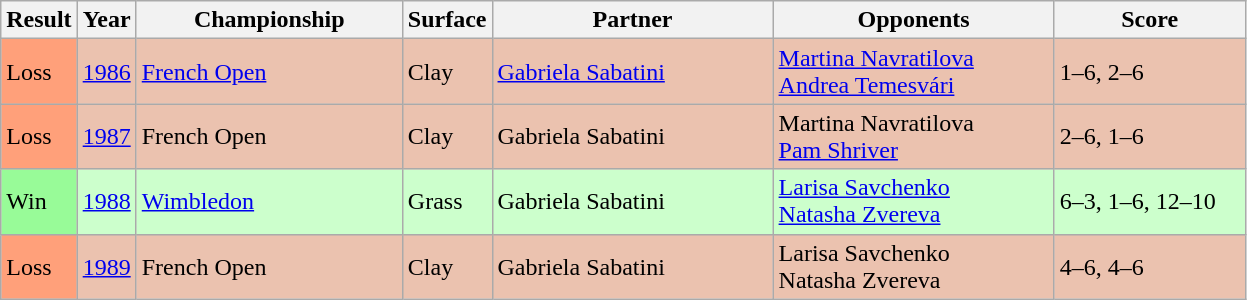<table class="sortable wikitable">
<tr>
<th style="width:40px">Result</th>
<th style="width:30px">Year</th>
<th style="width:170px">Championship</th>
<th style="width:50px">Surface</th>
<th style="width:180px">Partner</th>
<th style="width:180px">Opponents</th>
<th style="width:120px" class="unsortable">Score</th>
</tr>
<tr style="background:#ebc2af;">
<td style="background:#ffa07a;">Loss</td>
<td><a href='#'>1986</a></td>
<td><a href='#'>French Open</a></td>
<td>Clay</td>
<td> <a href='#'>Gabriela Sabatini</a></td>
<td> <a href='#'>Martina Navratilova</a><br> <a href='#'>Andrea Temesvári</a></td>
<td>1–6, 2–6</td>
</tr>
<tr style="background:#ebc2af;">
<td style="background:#ffa07a;">Loss</td>
<td><a href='#'>1987</a></td>
<td>French Open</td>
<td>Clay</td>
<td> Gabriela Sabatini</td>
<td> Martina Navratilova<br> <a href='#'>Pam Shriver</a></td>
<td>2–6, 1–6</td>
</tr>
<tr style="background:#ccffcc;">
<td style="background:#98fb98;">Win</td>
<td><a href='#'>1988</a></td>
<td><a href='#'>Wimbledon</a></td>
<td>Grass</td>
<td> Gabriela Sabatini</td>
<td> <a href='#'>Larisa Savchenko</a><br> <a href='#'>Natasha Zvereva</a></td>
<td>6–3, 1–6, 12–10</td>
</tr>
<tr style="background:#ebc2af;">
<td style="background:#ffa07a;">Loss</td>
<td><a href='#'>1989</a></td>
<td>French Open</td>
<td>Clay</td>
<td> Gabriela Sabatini</td>
<td> Larisa Savchenko<br> Natasha Zvereva</td>
<td>4–6, 4–6</td>
</tr>
</table>
